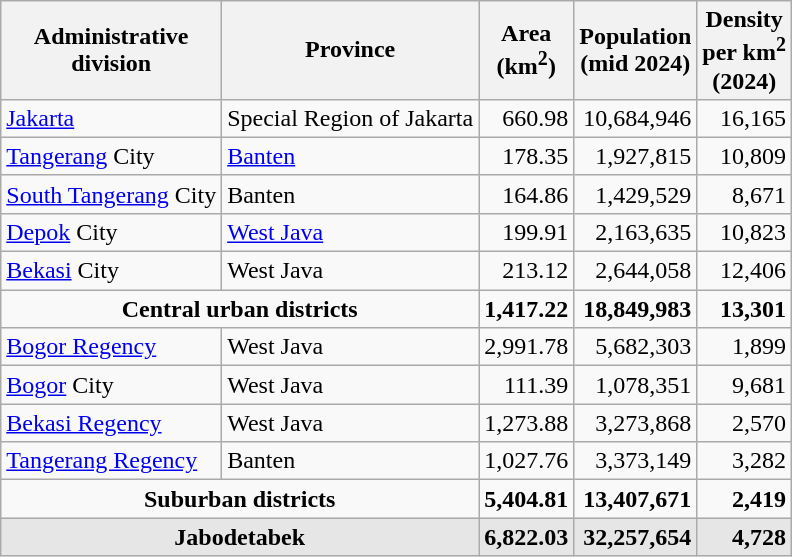<table class="wikitable sortable">
<tr>
<th>Administrative<br>division</th>
<th>Province</th>
<th>Area <br>(km<sup>2</sup>)</th>
<th>Population<br>(mid 2024)</th>
<th>Density <br>per km<sup>2</sup><br>(2024)</th>
</tr>
<tr>
<td><a href='#'>Jakarta</a></td>
<td>Special Region of Jakarta</td>
<td style="text-align:right">660.98</td>
<td style="text-align:right">10,684,946</td>
<td style="text-align:right">16,165</td>
</tr>
<tr>
<td><a href='#'>Tangerang</a> City</td>
<td><a href='#'>Banten</a></td>
<td style="text-align:right">178.35</td>
<td style="text-align:right">1,927,815</td>
<td style="text-align:right">10,809</td>
</tr>
<tr>
<td><a href='#'>South Tangerang</a> City</td>
<td>Banten</td>
<td style="text-align:right">164.86</td>
<td style="text-align:right">1,429,529</td>
<td style="text-align:right">8,671</td>
</tr>
<tr>
<td><a href='#'>Depok</a> City</td>
<td><a href='#'>West Java</a></td>
<td style="text-align:right">199.91</td>
<td style="text-align:right">2,163,635</td>
<td style="text-align:right">10,823</td>
</tr>
<tr>
<td><a href='#'>Bekasi</a> City</td>
<td>West Java</td>
<td style="text-align:right">213.12</td>
<td style="text-align:right">2,644,058</td>
<td style="text-align:right">12,406</td>
</tr>
<tr class=sortbottom>
<td colspan="2" style="text-align:center"><strong>Central urban districts</strong></td>
<td style="text-align:right"><strong>1,417.22</strong></td>
<td style="text-align:right"><strong>18,849,983</strong></td>
<td style="text-align:right"><strong>13,301</strong></td>
</tr>
<tr>
<td><a href='#'>Bogor Regency</a></td>
<td>West Java</td>
<td style="text-align:right">2,991.78</td>
<td style="text-align:right">5,682,303</td>
<td style="text-align:right">1,899</td>
</tr>
<tr>
<td><a href='#'>Bogor</a> City</td>
<td>West Java</td>
<td style="text-align:right">111.39</td>
<td style="text-align:right">1,078,351</td>
<td style="text-align:right">9,681</td>
</tr>
<tr>
<td><a href='#'>Bekasi Regency</a></td>
<td>West Java</td>
<td style="text-align:right">1,273.88</td>
<td style="text-align:right">3,273,868</td>
<td style="text-align:right">2,570</td>
</tr>
<tr>
<td><a href='#'>Tangerang Regency</a></td>
<td>Banten</td>
<td style="text-align:right">1,027.76</td>
<td style="text-align:right">3,373,149</td>
<td style="text-align:right">3,282</td>
</tr>
<tr class=sortbottom>
<td colspan="2" style="text-align:center"><strong>Suburban districts</strong></td>
<td style="text-align:right"><strong>5,404.81</strong></td>
<td style="text-align:right"><strong>13,407,671</strong></td>
<td style="text-align:right"><strong>2,419</strong></td>
</tr>
<tr class=sortbottom style="background:#e6e6e6">
<td colspan="2" style="text-align:center"><strong>Jabodetabek</strong></td>
<td style="text-align:right"><strong>6,822.03</strong></td>
<td style="text-align:right"><strong>32,257,654</strong></td>
<td style="text-align:right"><strong>4,728</strong></td>
</tr>
</table>
